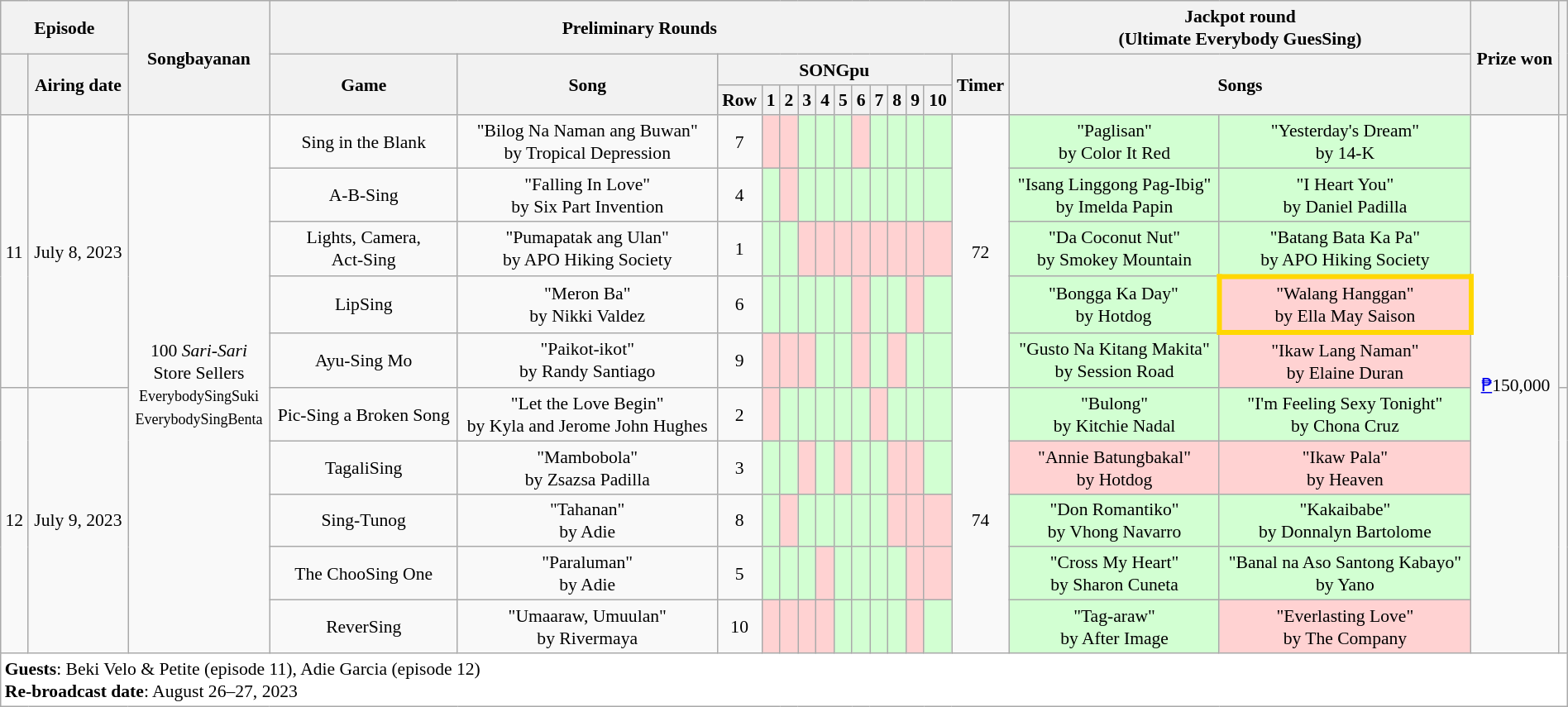<table class="wikitable" style="text-align:center; font-size:90%; line-height:18px;" width="100%">
<tr>
<th colspan="2">Episode</th>
<th rowspan="3">Songbayanan</th>
<th colspan="14">Preliminary Rounds</th>
<th colspan="2">Jackpot round<br><strong>(Ultimate Everybody GuesSing)</strong></th>
<th rowspan="3">Prize won</th>
<th rowspan="3"></th>
</tr>
<tr>
<th rowspan="2"></th>
<th rowspan="2">Airing date</th>
<th rowspan="2">Game</th>
<th rowspan="2">Song</th>
<th colspan="11">SONGpu</th>
<th rowspan="2">Timer</th>
<th colspan="2" rowspan="2">Songs</th>
</tr>
<tr>
<th>Row</th>
<th>1</th>
<th>2</th>
<th>3</th>
<th>4</th>
<th>5</th>
<th>6</th>
<th>7</th>
<th>8</th>
<th>9</th>
<th>10</th>
</tr>
<tr>
<td rowspan="5">11</td>
<td rowspan="5">July 8, 2023</td>
<td rowspan="10">100 <em>Sari-Sari</em><br>Store Sellers<br><small>EverybodySingSuki<br>EverybodySingBenta</small></td>
<td>Sing in the Blank</td>
<td>"Bilog Na Naman ang Buwan"<br>by Tropical Depression</td>
<td>7</td>
<td style="background:#FFD2D2"></td>
<td style="background:#FFD2D2"></td>
<td style="background:#D2FFD2"></td>
<td style="background:#D2FFD2"></td>
<td style="background:#D2FFD2"></td>
<td style="background:#FFD2D2"></td>
<td style="background:#D2FFD2"></td>
<td style="background:#D2FFD2"></td>
<td style="background:#D2FFD2"></td>
<td style="background:#D2FFD2"></td>
<td rowspan="5">72<br></td>
<td style="background:#D2FFD2">"Paglisan"<br>by Color It Red</td>
<td style="background:#D2FFD2">"Yesterday's Dream"<br>by 14-K</td>
<td rowspan="10"><a href='#'>₱</a>150,000</td>
<td rowspan="5"><br></td>
</tr>
<tr>
<td>A-B-Sing</td>
<td>"Falling In Love"<br>by Six Part Invention</td>
<td>4</td>
<td style="background:#D2FFD2"></td>
<td style="background:#FFD2D2"></td>
<td style="background:#D2FFD2"></td>
<td style="background:#D2FFD2"></td>
<td style="background:#D2FFD2"></td>
<td style="background:#D2FFD2"></td>
<td style="background:#D2FFD2"></td>
<td style="background:#D2FFD2"></td>
<td style="background:#D2FFD2"></td>
<td style="background:#D2FFD2"></td>
<td style="background:#D2FFD2">"Isang Linggong Pag-Ibig"<br>by Imelda Papin</td>
<td style="background:#D2FFD2">"I Heart You"<br>by Daniel Padilla</td>
</tr>
<tr>
<td>Lights, Camera,<br>Act-Sing</td>
<td>"Pumapatak ang Ulan"<br>by APO Hiking Society</td>
<td>1</td>
<td style="background:#D2FFD2"></td>
<td style="background:#D2FFD2"></td>
<td style="background:#FFD2D2"></td>
<td style="background:#FFD2D2"></td>
<td style="background:#FFD2D2"></td>
<td style="background:#FFD2D2"></td>
<td style="background:#FFD2D2"></td>
<td style="background:#FFD2D2"></td>
<td style="background:#FFD2D2"></td>
<td style="background:#FFD2D2"></td>
<td style="background:#D2FFD2">"Da Coconut Nut"<br>by Smokey Mountain</td>
<td style="background:#D2FFD2">"Batang Bata Ka Pa"<br>by APO Hiking Society</td>
</tr>
<tr>
<td>LipSing</td>
<td>"Meron Ba"<br>by Nikki Valdez</td>
<td>6</td>
<td style="background:#D2FFD2"></td>
<td style="background:#D2FFD2"></td>
<td style="background:#D2FFD2"></td>
<td style="background:#D2FFD2"></td>
<td style="background:#D2FFD2"></td>
<td style="background:#FFD2D2"></td>
<td style="background:#D2FFD2"></td>
<td style="background:#D2FFD2"></td>
<td style="background:#FFD2D2"></td>
<td style="background:#D2FFD2"></td>
<td style="background:#D2FFD2">"Bongga Ka Day"<br>by Hotdog</td>
<td style="background: #FFD2D2; border:solid 4px #FFD700;">"Walang Hanggan"<br>by Ella May Saison</td>
</tr>
<tr>
<td>Ayu-Sing Mo</td>
<td>"Paikot-ikot"<br>by Randy Santiago</td>
<td>9</td>
<td style="background:#FFD2D2"></td>
<td style="background:#FFD2D2"></td>
<td style="background:#FFD2D2"></td>
<td style="background:#D2FFD2"></td>
<td style="background:#D2FFD2"></td>
<td style="background:#FFD2D2"></td>
<td style="background:#D2FFD2"></td>
<td style="background:#FFD2D2"></td>
<td style="background:#D2FFD2"></td>
<td style="background:#D2FFD2"></td>
<td style="background:#D2FFD2">"Gusto Na Kitang Makita"<br>by Session Road</td>
<td style="background:#FFD2D2">"Ikaw Lang Naman"<br>by Elaine Duran</td>
</tr>
<tr>
<td rowspan="5">12</td>
<td rowspan="5">July 9, 2023</td>
<td>Pic-Sing a Broken Song</td>
<td>"Let the Love Begin"<br>by Kyla and Jerome John Hughes</td>
<td>2</td>
<td style="background:#FFD2D2"></td>
<td style="background:#D2FFD2"></td>
<td style="background:#D2FFD2"></td>
<td style="background:#D2FFD2"></td>
<td style="background:#D2FFD2"></td>
<td style="background:#D2FFD2"></td>
<td style="background:#FFD2D2"></td>
<td style="background:#D2FFD2"></td>
<td style="background:#D2FFD2"></td>
<td style="background:#D2FFD2"></td>
<td rowspan="5">74<br></td>
<td style="background:#D2FFD2">"Bulong"<br>by Kitchie Nadal</td>
<td style="background:#D2FFD2">"I'm Feeling Sexy Tonight"<br>by Chona Cruz</td>
<td rowspan="5"><br></td>
</tr>
<tr>
<td>TagaliSing</td>
<td>"Mambobola"<br>by Zsazsa Padilla</td>
<td>3</td>
<td style="background:#D2FFD2"></td>
<td style="background:#D2FFD2"></td>
<td style="background:#FFD2D2"></td>
<td style="background:#D2FFD2"></td>
<td style="background:#FFD2D2"></td>
<td style="background:#D2FFD2"></td>
<td style="background:#D2FFD2"></td>
<td style="background:#FFD2D2"></td>
<td style="background:#FFD2D2"></td>
<td style="background:#D2FFD2"></td>
<td style="background:#FFD2D2">"Annie Batungbakal"<br>by Hotdog</td>
<td style="background:#FFD2D2">"Ikaw Pala"<br>by Heaven</td>
</tr>
<tr>
<td>Sing-Tunog</td>
<td>"Tahanan"<br>by Adie</td>
<td>8</td>
<td style="background:#D2FFD2"></td>
<td style="background:#FFD2D2"></td>
<td style="background:#D2FFD2"></td>
<td style="background:#D2FFD2"></td>
<td style="background:#D2FFD2"></td>
<td style="background:#D2FFD2"></td>
<td style="background:#D2FFD2"></td>
<td style="background:#FFD2D2"></td>
<td style="background:#FFD2D2"></td>
<td style="background:#FFD2D2"></td>
<td style="background:#D2FFD2">"Don Romantiko"<br>by Vhong Navarro</td>
<td style="background:#D2FFD2">"Kakaibabe"<br>by Donnalyn Bartolome</td>
</tr>
<tr>
<td>The ChooSing One</td>
<td>"Paraluman"<br>by Adie</td>
<td>5</td>
<td style="background:#D2FFD2"></td>
<td style="background:#D2FFD2"></td>
<td style="background:#D2FFD2"></td>
<td style="background:#FFD2D2"></td>
<td style="background:#D2FFD2"></td>
<td style="background:#D2FFD2"></td>
<td style="background:#D2FFD2"></td>
<td style="background:#D2FFD2"></td>
<td style="background:#FFD2D2"></td>
<td style="background:#FFD2D2"></td>
<td style="background:#D2FFD2">"Cross My Heart"<br>by Sharon Cuneta</td>
<td style="background:#D2FFD2">"Banal na Aso Santong Kabayo"<br>by Yano</td>
</tr>
<tr>
<td>ReverSing</td>
<td>"Umaaraw, Umuulan"<br>by Rivermaya</td>
<td>10</td>
<td style="background:#FFD2D2"></td>
<td style="background:#FFD2D2"></td>
<td style="background:#FFD2D2"></td>
<td style="background:#FFD2D2"></td>
<td style="background:#D2FFD2"></td>
<td style="background:#D2FFD2"></td>
<td style="background:#D2FFD2"></td>
<td style="background:#D2FFD2"></td>
<td style="background:#FFD2D2"></td>
<td style="background:#D2FFD2"></td>
<td style="background:#D2FFD2">"Tag-araw"<br>by After Image</td>
<td style="background:#FFD2D2">"Everlasting Love"<br>by The Company</td>
</tr>
<tr>
<td colspan="21" style="background:white;" align="left"><strong>Guests</strong>: Beki Velo & Petite (episode 11), Adie Garcia (episode 12)<br><strong>Re-broadcast date</strong>: August 26–27, 2023</td>
</tr>
</table>
